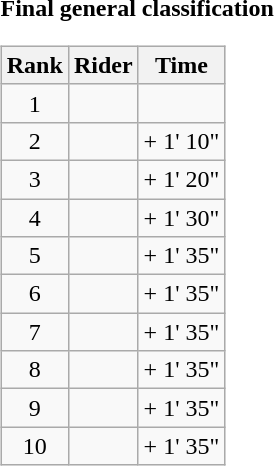<table>
<tr>
<td><strong>Final general classification</strong><br><table class="wikitable">
<tr>
<th scope="col">Rank</th>
<th scope="col">Rider</th>
<th scope="col">Time</th>
</tr>
<tr>
<td style="text-align:center;">1</td>
<td></td>
<td style="text-align:right;"></td>
</tr>
<tr>
<td style="text-align:center;">2</td>
<td></td>
<td style="text-align:right;">+ 1' 10"</td>
</tr>
<tr>
<td style="text-align:center;">3</td>
<td></td>
<td style="text-align:right;">+ 1' 20"</td>
</tr>
<tr>
<td style="text-align:center;">4</td>
<td></td>
<td style="text-align:right;">+ 1' 30"</td>
</tr>
<tr>
<td style="text-align:center;">5</td>
<td></td>
<td style="text-align:right;">+ 1' 35"</td>
</tr>
<tr>
<td style="text-align:center;">6</td>
<td></td>
<td style="text-align:right;">+ 1' 35"</td>
</tr>
<tr>
<td style="text-align:center;">7</td>
<td></td>
<td style="text-align:right;">+ 1' 35"</td>
</tr>
<tr>
<td style="text-align:center;">8</td>
<td></td>
<td style="text-align:right;">+ 1' 35"</td>
</tr>
<tr>
<td style="text-align:center;">9</td>
<td></td>
<td style="text-align:right;">+ 1' 35"</td>
</tr>
<tr>
<td style="text-align:center;">10</td>
<td></td>
<td style="text-align:right;">+ 1' 35"</td>
</tr>
</table>
</td>
</tr>
</table>
